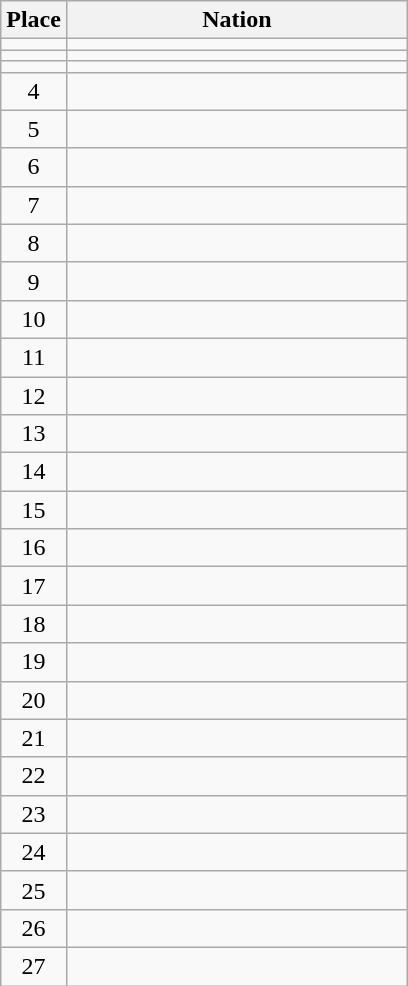<table class=wikitable style=text-align:center>
<tr>
<th width=35>Place</th>
<th width=220>Nation</th>
</tr>
<tr>
<td></td>
<td style=text-align:left></td>
</tr>
<tr>
<td></td>
<td style=text-align:left></td>
</tr>
<tr>
<td></td>
<td style=text-align:left></td>
</tr>
<tr>
<td>4</td>
<td style=text-align:left></td>
</tr>
<tr>
<td>5</td>
<td style=text-align:left></td>
</tr>
<tr>
<td>6</td>
<td style=text-align:left></td>
</tr>
<tr>
<td>7</td>
<td style=text-align:left></td>
</tr>
<tr>
<td>8</td>
<td style=text-align:left></td>
</tr>
<tr>
<td>9</td>
<td style=text-align:left></td>
</tr>
<tr>
<td>10</td>
<td style=text-align:left></td>
</tr>
<tr>
<td>11</td>
<td style=text-align:left></td>
</tr>
<tr>
<td>12</td>
<td style=text-align:left></td>
</tr>
<tr>
<td>13</td>
<td style=text-align:left></td>
</tr>
<tr>
<td>14</td>
<td style=text-align:left></td>
</tr>
<tr>
<td>15</td>
<td style=text-align:left></td>
</tr>
<tr>
<td>16</td>
<td style=text-align:left></td>
</tr>
<tr>
<td>17</td>
<td style=text-align:left></td>
</tr>
<tr>
<td>18</td>
<td style=text-align:left></td>
</tr>
<tr>
<td>19</td>
<td style=text-align:left></td>
</tr>
<tr>
<td>20</td>
<td style=text-align:left></td>
</tr>
<tr>
<td>21</td>
<td style=text-align:left></td>
</tr>
<tr>
<td>22</td>
<td style=text-align:left></td>
</tr>
<tr>
<td>23</td>
<td style=text-align:left></td>
</tr>
<tr>
<td>24</td>
<td style=text-align:left></td>
</tr>
<tr>
<td>25</td>
<td style=text-align:left></td>
</tr>
<tr>
<td>26</td>
<td style=text-align:left></td>
</tr>
<tr>
<td>27</td>
<td style=text-align:left></td>
</tr>
</table>
